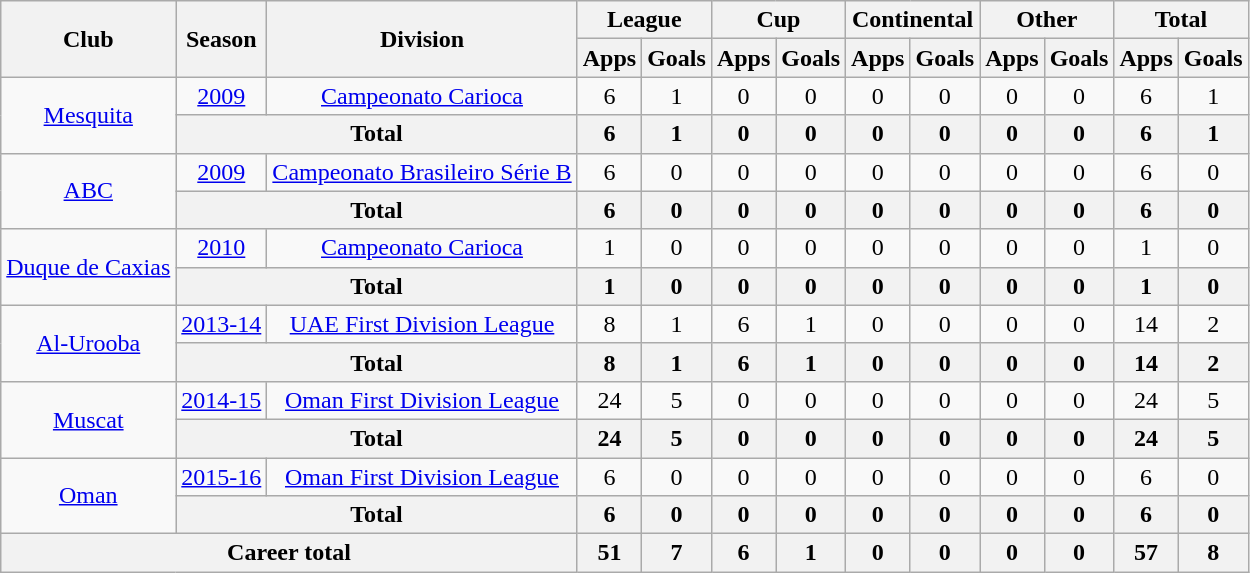<table class="wikitable" style="text-align: center;">
<tr>
<th rowspan="2">Club</th>
<th rowspan="2">Season</th>
<th rowspan="2">Division</th>
<th colspan="2">League</th>
<th colspan="2">Cup</th>
<th colspan="2">Continental</th>
<th colspan="2">Other</th>
<th colspan="2">Total</th>
</tr>
<tr>
<th>Apps</th>
<th>Goals</th>
<th>Apps</th>
<th>Goals</th>
<th>Apps</th>
<th>Goals</th>
<th>Apps</th>
<th>Goals</th>
<th>Apps</th>
<th>Goals</th>
</tr>
<tr>
<td rowspan="2"><a href='#'>Mesquita</a></td>
<td><a href='#'>2009</a></td>
<td rowspan="1"><a href='#'>Campeonato Carioca</a></td>
<td>6</td>
<td>1</td>
<td>0</td>
<td>0</td>
<td>0</td>
<td>0</td>
<td>0</td>
<td>0</td>
<td>6</td>
<td>1</td>
</tr>
<tr>
<th colspan="2">Total</th>
<th>6</th>
<th>1</th>
<th>0</th>
<th>0</th>
<th>0</th>
<th>0</th>
<th>0</th>
<th>0</th>
<th>6</th>
<th>1</th>
</tr>
<tr>
<td rowspan="2"><a href='#'>ABC</a></td>
<td><a href='#'>2009</a></td>
<td rowspan="1"><a href='#'>Campeonato Brasileiro Série B</a></td>
<td>6</td>
<td>0</td>
<td>0</td>
<td>0</td>
<td>0</td>
<td>0</td>
<td>0</td>
<td>0</td>
<td>6</td>
<td>0</td>
</tr>
<tr>
<th colspan="2">Total</th>
<th>6</th>
<th>0</th>
<th>0</th>
<th>0</th>
<th>0</th>
<th>0</th>
<th>0</th>
<th>0</th>
<th>6</th>
<th>0</th>
</tr>
<tr>
<td rowspan="2"><a href='#'>Duque de Caxias</a></td>
<td><a href='#'>2010</a></td>
<td rowspan="1"><a href='#'>Campeonato Carioca</a></td>
<td>1</td>
<td>0</td>
<td>0</td>
<td>0</td>
<td>0</td>
<td>0</td>
<td>0</td>
<td>0</td>
<td>1</td>
<td>0</td>
</tr>
<tr>
<th colspan="2">Total</th>
<th>1</th>
<th>0</th>
<th>0</th>
<th>0</th>
<th>0</th>
<th>0</th>
<th>0</th>
<th>0</th>
<th>1</th>
<th>0</th>
</tr>
<tr>
<td rowspan="2"><a href='#'>Al-Urooba</a></td>
<td><a href='#'>2013-14</a></td>
<td rowspan="1"><a href='#'>UAE First Division League</a></td>
<td>8</td>
<td>1</td>
<td>6</td>
<td>1</td>
<td>0</td>
<td>0</td>
<td>0</td>
<td>0</td>
<td>14</td>
<td>2</td>
</tr>
<tr>
<th colspan="2">Total</th>
<th>8</th>
<th>1</th>
<th>6</th>
<th>1</th>
<th>0</th>
<th>0</th>
<th>0</th>
<th>0</th>
<th>14</th>
<th>2</th>
</tr>
<tr>
<td rowspan="2"><a href='#'>Muscat</a></td>
<td><a href='#'>2014-15</a></td>
<td rowspan="1"><a href='#'>Oman First Division League</a></td>
<td>24</td>
<td>5</td>
<td>0</td>
<td>0</td>
<td>0</td>
<td>0</td>
<td>0</td>
<td>0</td>
<td>24</td>
<td>5</td>
</tr>
<tr>
<th colspan="2">Total</th>
<th>24</th>
<th>5</th>
<th>0</th>
<th>0</th>
<th>0</th>
<th>0</th>
<th>0</th>
<th>0</th>
<th>24</th>
<th>5</th>
</tr>
<tr>
<td rowspan="2"><a href='#'>Oman</a></td>
<td><a href='#'>2015-16</a></td>
<td rowspan="1"><a href='#'>Oman First Division League</a></td>
<td>6</td>
<td>0</td>
<td>0</td>
<td>0</td>
<td>0</td>
<td>0</td>
<td>0</td>
<td>0</td>
<td>6</td>
<td>0</td>
</tr>
<tr>
<th colspan="2">Total</th>
<th>6</th>
<th>0</th>
<th>0</th>
<th>0</th>
<th>0</th>
<th>0</th>
<th>0</th>
<th>0</th>
<th>6</th>
<th>0</th>
</tr>
<tr>
<th colspan="3">Career total</th>
<th>51</th>
<th>7</th>
<th>6</th>
<th>1</th>
<th>0</th>
<th>0</th>
<th>0</th>
<th>0</th>
<th>57</th>
<th>8</th>
</tr>
</table>
